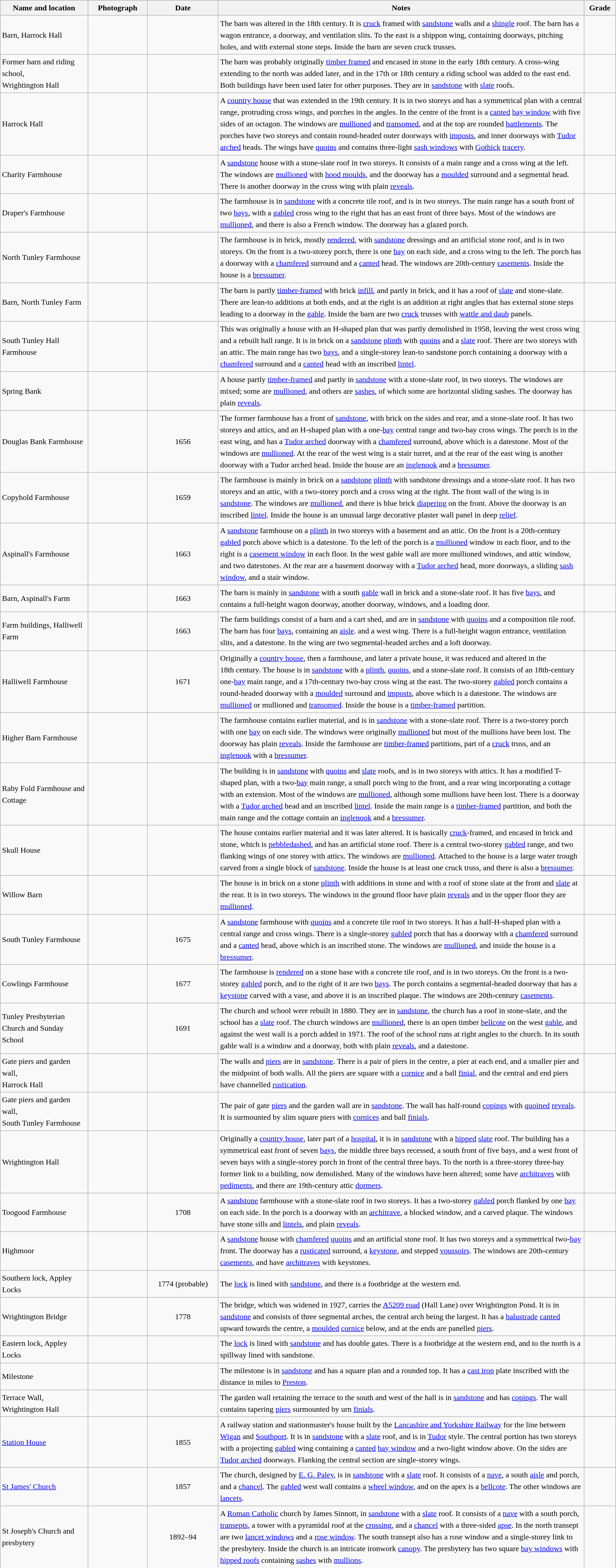<table class="wikitable sortable plainrowheaders" style="width:100%;border:0px;text-align:left;line-height:150%;">
<tr>
<th scope="col"  style="width:150px">Name and location</th>
<th scope="col"  style="width:100px" class="unsortable">Photograph</th>
<th scope="col"  style="width:120px">Date</th>
<th scope="col"  style="width:650px" class="unsortable">Notes</th>
<th scope="col"  style="width:50px">Grade</th>
</tr>
<tr>
<td>Barn, Harrock Hall<br><small></small></td>
<td></td>
<td align="center"></td>
<td>The barn was altered in the 18th century.  It is <a href='#'>cruck</a> framed with <a href='#'>sandstone</a> walls and a <a href='#'>shingle</a> roof.  The barn has a wagon entrance, a doorway, and ventilation slits.  To the east is a shippon wing, containing doorways, pitching holes, and with external stone steps.  Inside the barn are seven cruck trusses.</td>
<td align="center" ></td>
</tr>
<tr>
<td>Former barn and riding school,<br>Wrightington Hall<br><small></small></td>
<td></td>
<td align="center"></td>
<td>The barn was probably originally <a href='#'>timber framed</a> and encased in stone in the early 18th century.  A cross-wing extending to the north was added later, and in the 17th or 18th century a riding school was added to the east end.  Both buildings have been used later for other purposes.  They are in <a href='#'>sandstone</a> with <a href='#'>slate</a> roofs.</td>
<td align="center" ></td>
</tr>
<tr>
<td>Harrock Hall<br><small></small></td>
<td></td>
<td align="center"></td>
<td>A <a href='#'>country house</a> that was extended in the 19th century.  It is in two storeys and has a symmetrical plan with a central range, protruding cross wings, and porches in the angles.  In the centre of the front is a <a href='#'>canted</a> <a href='#'>bay window</a> with five sides of an octagon.   The windows are <a href='#'>mullioned</a> and <a href='#'>transomed</a>, and at the top are rounded <a href='#'>battlements</a>.  The porches have two storeys and contain round-headed outer doorways with <a href='#'>imposts</a>, and inner doorways with <a href='#'>Tudor arched</a> heads. The wings have <a href='#'>quoins</a> and contains three-light <a href='#'>sash windows</a> with <a href='#'>Gothick</a> <a href='#'>tracery</a>.</td>
<td align="center" ></td>
</tr>
<tr>
<td>Charity Farmhouse<br><small></small></td>
<td></td>
<td align="center"></td>
<td>A <a href='#'>sandstone</a> house with a stone-slate roof in two storeys.  It consists of a main range and a cross wing at the left.  The windows are <a href='#'>mullioned</a> with <a href='#'>hood moulds</a>, and the doorway has a <a href='#'>moulded</a> surround and a segmental head.  There is another doorway in the cross wing with plain <a href='#'>reveals</a>.</td>
<td align="center" ></td>
</tr>
<tr>
<td>Draper's Farmhouse<br><small></small></td>
<td></td>
<td align="center"></td>
<td>The farmhouse is in <a href='#'>sandstone</a> with a concrete tile roof, and is in two storeys.  The main range has a south front of two <a href='#'>bays</a>, with a <a href='#'>gabled</a> cross wing to the right that has an east front of three bays.  Most of the windows are <a href='#'>mullioned</a>, and there is also a French window.  The doorway has a glazed porch.</td>
<td align="center" ></td>
</tr>
<tr>
<td>North Tunley Farmhouse<br><small></small></td>
<td></td>
<td align="center"></td>
<td>The farmhouse is in brick, mostly <a href='#'>rendered</a>, with <a href='#'>sandstone</a> dressings and an artificial stone roof, and is in two storeys.  On the front is a two-storey porch, there is one <a href='#'>bay</a> on each side, and a cross wing to the left.  The porch has a doorway with a <a href='#'>chamfered</a> surround and a <a href='#'>canted</a> head.  The windows are 20th-century <a href='#'>casements</a>.  Inside the house is a <a href='#'>bressumer</a>.</td>
<td align="center" ></td>
</tr>
<tr>
<td>Barn, North Tunley Farm<br><small></small></td>
<td></td>
<td align="center"></td>
<td>The barn is partly <a href='#'>timber-framed</a> with brick <a href='#'>infill</a>, and partly in brick, and it has a roof of <a href='#'>slate</a> and stone-slate.  There are lean-to additions at both ends, and at the right is an addition at right angles that has external stone steps leading to a doorway in the <a href='#'>gable</a>.  Inside the barn are two <a href='#'>cruck</a> trusses with <a href='#'>wattle and daub</a> panels.</td>
<td align="center" ></td>
</tr>
<tr>
<td>South Tunley Hall Farmhouse<br><small></small></td>
<td></td>
<td align="center"></td>
<td>This was originally a house with an H-shaped plan that was partly demolished in 1958, leaving the west cross wing and a rebuilt hall range.  It is in brick on a <a href='#'>sandstone</a> <a href='#'>plinth</a> with <a href='#'>quoins</a> and a <a href='#'>slate</a> roof.  There are two storeys with an attic.  The main range has two <a href='#'>bays</a>, and a single-storey lean-to sandstone porch containing a doorway with a <a href='#'>chamfered</a> surround and a <a href='#'>canted</a> head with an inscribed <a href='#'>lintel</a>.</td>
<td align="center" ></td>
</tr>
<tr>
<td>Spring Bank<br><small></small></td>
<td></td>
<td align="center"></td>
<td>A house partly <a href='#'>timber-framed</a> and partly in <a href='#'>sandstone</a> with a stone-slate roof, in two storeys.  The windows are mixed; some are <a href='#'>mullioned</a>, and others are <a href='#'>sashes</a>, of which some are horizontal sliding sashes.  The doorway has plain <a href='#'>reveals</a>.</td>
<td align="center" ></td>
</tr>
<tr>
<td>Douglas Bank Farmhouse<br><small></small></td>
<td></td>
<td align="center">1656</td>
<td>The former farmhouse has a front of <a href='#'>sandstone</a>, with brick on the sides and rear, and a stone-slate roof.  It has two storeys and attics, and an H-shaped plan with a one-<a href='#'>bay</a> central range and two-bay cross wings.  The porch is in the east wing, and has a <a href='#'>Tudor arched</a> doorway with a <a href='#'>chamfered</a> surround, above which is a datestone.  Most of the windows are <a href='#'>mullioned</a>.  At the rear of the west wing is a stair turret, and at the rear of the east wing is another doorway with a Tudor arched head.  Inside the house are an <a href='#'>inglenook</a> and a <a href='#'>bressumer</a>.</td>
<td align="center" ></td>
</tr>
<tr>
<td>Copyhold Farmhouse<br><small></small></td>
<td></td>
<td align="center">1659</td>
<td>The farmhouse is mainly in brick on a <a href='#'>sandstone</a> <a href='#'>plinth</a> with sandstone dressings and a stone-slate roof.  It has two storeys and an attic, with a two-storey porch and a cross wing at the right.  The front wall of the wing is in <a href='#'>sandstone</a>.  The windows are <a href='#'>mullioned</a>, and there is blue brick <a href='#'>diapering</a> on the front.  Above the doorway is an inscribed <a href='#'>lintel</a>.  Inside the house is an unusual large decorative plaster wall panel in deep <a href='#'>relief</a>.</td>
<td align="center" ></td>
</tr>
<tr>
<td>Aspinall's Farmhouse<br><small></small></td>
<td></td>
<td align="center">1663</td>
<td>A <a href='#'>sandstone</a> farmhouse on a <a href='#'>plinth</a> in two storeys with a basement and an attic.  On the front is a 20th-century <a href='#'>gabled</a> porch above which is a datestone.  To the left of the porch is a <a href='#'>mullioned</a> window in each floor, and to the right is a <a href='#'>casement window</a> in each floor.  In the west gable wall are more mullioned windows, and attic window, and two datestones.  At the rear are a basement doorway with a <a href='#'>Tudor arched</a> head, more doorways, a sliding <a href='#'>sash window</a>, and a stair window.</td>
<td align="center" ></td>
</tr>
<tr>
<td>Barn, Aspinall's Farm<br><small></small></td>
<td></td>
<td align="center">1663</td>
<td>The barn is mainly in <a href='#'>sandstone</a> with a south <a href='#'>gable</a> wall in brick and a stone-slate roof.  It has five <a href='#'>bays</a>, and contains a full-height wagon doorway, another doorway, windows, and a loading door.</td>
<td align="center" ></td>
</tr>
<tr>
<td>Farm buildings, Halliwell Farm<br><small></small></td>
<td></td>
<td align="center">1663</td>
<td>The farm buildings consist of a barn and a cart shed, and are in <a href='#'>sandstone</a> with <a href='#'>quoins</a> and a composition tile roof.  The barn has four <a href='#'>bays</a>, containing an <a href='#'>aisle</a>. and a west wing.  There is a full-height wagon entrance, ventilation slits, and a datestone.  In the wing are two segmental-headed arches and a loft doorway.</td>
<td align="center" ></td>
</tr>
<tr>
<td>Halliwell Farmhouse<br><small></small></td>
<td></td>
<td align="center">1671</td>
<td>Originally a <a href='#'>country house</a>, then a farmhouse, and later a private house, it was reduced and altered in the 18th century.  The house is in <a href='#'>sandstone</a> with a <a href='#'>plinth</a>, <a href='#'>quoins</a>, and a stone-slate roof.  It consists of an 18th-century one-<a href='#'>bay</a> main range, and a 17th-century two-bay cross wing at the east.  The two-storey <a href='#'>gabled</a> porch contains a round-headed doorway with a <a href='#'>moulded</a> surround and <a href='#'>imposts</a>, above which is a datestone.  The windows are <a href='#'>mullioned</a> or mullioned and <a href='#'>transomed</a>.  Inside the house is a <a href='#'>timber-framed</a> partition.</td>
<td align="center" ></td>
</tr>
<tr>
<td>Higher Barn Farmhouse<br><small></small></td>
<td></td>
<td align="center"></td>
<td>The farmhouse contains earlier material, and is in <a href='#'>sandstone</a> with a stone-slate roof.  There is a two-storey porch with one <a href='#'>bay</a> on each side.  The windows were originally <a href='#'>mullioned</a> but most of the mullions have been lost.  The doorway has plain <a href='#'>reveals</a>.  Inside the farmhouse are <a href='#'>timber-framed</a> partitions, part of a <a href='#'>cruck</a> truss, and an <a href='#'>inglenook</a> with a <a href='#'>bressumer</a>.</td>
<td align="center" ></td>
</tr>
<tr>
<td>Raby Fold Farmhouse and Cottage<br><small></small></td>
<td></td>
<td align="center"></td>
<td>The building is in <a href='#'>sandstone</a> with <a href='#'>quoins</a> and <a href='#'>slate</a> roofs, and is in two storeys with attics.  It has a modified T-shaped plan, with a two-<a href='#'>bay</a> main range, a small porch wing to the front, and a rear wing incorporating a cottage with an extension.  Most of the windows are <a href='#'>mullioned</a>, although some mullions have been lost.  There is a doorway with a <a href='#'>Tudor arched</a> head and an inscribed <a href='#'>lintel</a>.  Inside the main range is a <a href='#'>timber-framed</a> partition, and both the main range and the cottage contain an <a href='#'>inglenook</a> and a <a href='#'>bressumer</a>.</td>
<td align="center" ></td>
</tr>
<tr>
<td>Skull House<br><small></small></td>
<td></td>
<td align="center"></td>
<td>The house contains earlier material and it was later altered.  It is basically <a href='#'>cruck</a>-framed, and encased in brick and stone, which is <a href='#'>pebbledashed</a>, and has an artificial stone roof.  There is a central two-storey <a href='#'>gabled</a> range, and two flanking wings of one storey with attics.  The windows are <a href='#'>mullioned</a>.  Attached to the house is a large water trough carved from a single block of <a href='#'>sandstone</a>.  Inside the house is at least one cruck truss, and there is also a <a href='#'>bressumer</a>.</td>
<td align="center" ></td>
</tr>
<tr>
<td>Willow Barn<br><small></small></td>
<td></td>
<td align="center"></td>
<td>The house is in brick on a stone <a href='#'>plinth</a> with additions in stone and with a roof of stone slate at the front and <a href='#'>slate</a> at the rear.  It is in two storeys.  The windows in the ground floor have plain <a href='#'>reveals</a> and in the upper floor they are <a href='#'>mullioned</a>.</td>
<td align="center" ></td>
</tr>
<tr>
<td>South Tunley Farmhouse<br><small></small></td>
<td></td>
<td align="center">1675</td>
<td>A <a href='#'>sandstone</a> farmhouse with <a href='#'>quoins</a> and a concrete tile roof in two storeys.  It has a half-H-shaped plan with a central range and cross wings.  There is a single-storey <a href='#'>gabled</a> porch that has a doorway with a <a href='#'>chamfered</a> surround and a <a href='#'>canted</a> head, above which is an inscribed stone.  The windows are <a href='#'>mullioned</a>, and inside the house is a <a href='#'>bressumer</a>.</td>
<td align="center" ></td>
</tr>
<tr>
<td>Cowlings Farmhouse<br><small></small></td>
<td></td>
<td align="center">1677</td>
<td>The farmhouse is <a href='#'>rendered</a> on a stone base with a concrete tile roof, and is in two storeys.  On the front is a two-storey <a href='#'>gabled</a> porch, and to the right of it are two <a href='#'>bays</a>.  The porch contains a segmental-headed doorway that has a <a href='#'>keystone</a> carved with a vase, and above it is an inscribed plaque.  The windows are 20th-century <a href='#'>casements</a>.</td>
<td align="center" ></td>
</tr>
<tr>
<td>Tunley Presbyterian Church and Sunday School<br><small></small></td>
<td></td>
<td align="center">1691</td>
<td>The church and school were rebuilt in 1880.  They are in <a href='#'>sandstone</a>, the church has a roof in stone-slate, and the school has a <a href='#'>slate</a> roof.  The church windows are <a href='#'>mullioned</a>, there is an open timber <a href='#'>bellcote</a> on the west <a href='#'>gable</a>, and against the west wall is a porch added in 1971.  The roof of the school runs at right angles to the church.  In its south gable wall is a window and a doorway, both with plain <a href='#'>reveals</a>, and a datestone.</td>
<td align="center" ></td>
</tr>
<tr>
<td>Gate piers and garden wall,<br>Harrock Hall<br><small></small></td>
<td></td>
<td align="center"></td>
<td>The walls and <a href='#'>piers</a> are in <a href='#'>sandstone</a>.  There is a pair of piers in the centre, a pier at each end, and a smaller pier and the midpoint of both walls.  All the piers are square with a <a href='#'>cornice</a> and a ball <a href='#'>finial</a>, and the central and end piers have channelled <a href='#'>rustication</a>.</td>
<td align="center" ></td>
</tr>
<tr>
<td>Gate piers and garden wall,<br>South Tunley Farmhouse<br><small></small></td>
<td></td>
<td align="center"></td>
<td>The pair of gate <a href='#'>piers</a> and the garden wall are in <a href='#'>sandstone</a>.   The wall has half-round <a href='#'>copings</a> with <a href='#'>quoined</a> <a href='#'>reveals</a>.   It is surmounted by slim square piers with <a href='#'>cornices</a> and ball <a href='#'>finials</a>.</td>
<td align="center" ></td>
</tr>
<tr>
<td>Wrightington Hall<br><small></small></td>
<td></td>
<td align="center"></td>
<td>Originally a <a href='#'>country house</a>, later part of a <a href='#'>hospital</a>, it is in <a href='#'>sandstone</a> with a <a href='#'>hipped</a> <a href='#'>slate</a> roof.  The building has a symmetrical east front of seven <a href='#'>bays</a>, the middle three bays recessed, a south front of five bays, and a west front of seven bays with a single-storey porch in front of the central three bays.  To the north is a three-storey three-bay former link to a building, now demolished.  Many of the windows have been altered; some have <a href='#'>architraves</a> with <a href='#'>pediments</a>, and there are 19th-century attic <a href='#'>dormers</a>.</td>
<td align="center" ></td>
</tr>
<tr>
<td>Toogood Farmhouse<br><small></small></td>
<td></td>
<td align="center">1708</td>
<td>A <a href='#'>sandstone</a> farmhouse with a stone-slate roof in two storeys.  It has a two-storey <a href='#'>gabled</a> porch flanked by one <a href='#'>bay</a> on each side.  In the porch is a doorway with an <a href='#'>architrave</a>, a blocked window, and a carved plaque.  The windows have stone sills and <a href='#'>lintels</a>, and plain <a href='#'>reveals</a>.</td>
<td align="center" ></td>
</tr>
<tr>
<td>Highmoor<br><small></small></td>
<td></td>
<td align="center"></td>
<td>A <a href='#'>sandstone</a> house with <a href='#'>chamfered</a> <a href='#'>quoins</a> and an artificial stone roof.  It has two storeys and a symmetrical two-<a href='#'>bay</a> front.  The doorway has a <a href='#'>rusticated</a> surround, a <a href='#'>keystone</a>, and stepped <a href='#'>voussoirs</a>.  The windows are 20th-century <a href='#'>casements</a>, and have <a href='#'>architraves</a> with keystones.</td>
<td align="center" ></td>
</tr>
<tr>
<td>Southern lock, Appley Locks<br><small></small></td>
<td></td>
<td align="center">1774 (probable)</td>
<td>The <a href='#'>lock</a> is lined with <a href='#'>sandstone</a>, and there is a footbridge at the western end.</td>
<td align="center" ></td>
</tr>
<tr>
<td>Wrightington Bridge<br><small></small></td>
<td></td>
<td align="center">1778</td>
<td>The bridge, which was widened in 1927, carries the <a href='#'>A5209 road</a> (Hall Lane) over Wrightington Pond.  It is in <a href='#'>sandstone</a> and consists of three segmental arches, the central arch being the largest.  It has a <a href='#'>balustrade</a> <a href='#'>canted</a> upward towards the centre, a <a href='#'>moulded</a> <a href='#'>cornice</a> below, and at the ends are panelled <a href='#'>piers</a>.</td>
<td align="center" ></td>
</tr>
<tr>
<td>Eastern lock, Appley Locks<br><small></small></td>
<td></td>
<td align="center"></td>
<td>The <a href='#'>lock</a> is lined with <a href='#'>sandstone</a> and has double gates.  There is a footbridge at the western end, and to the north is a spillway lined with sandstone.</td>
<td align="center" ></td>
</tr>
<tr>
<td>Milestone<br><small></small></td>
<td></td>
<td align="center"></td>
<td>The milestone is in <a href='#'>sandstone</a> and has a square plan and a rounded top.  It has a <a href='#'>cast iron</a> plate inscribed with the distance in miles to <a href='#'>Preston</a>.</td>
<td align="center" ></td>
</tr>
<tr>
<td>Terrace Wall, Wrightington Hall<br><small></small></td>
<td></td>
<td align="center"></td>
<td>The garden wall retaining the terrace to the south and west of the hall is in <a href='#'>sandstone</a> and has <a href='#'>copings</a>.  The wall contains tapering <a href='#'>piers</a> surmounted by urn <a href='#'>finials</a>.</td>
<td align="center" ></td>
</tr>
<tr>
<td><a href='#'>Station House</a><br><small></small></td>
<td></td>
<td align="center">1855</td>
<td>A railway station and stationmaster's house built by the <a href='#'>Lancashire and Yorkshire Railway</a> for the line between <a href='#'>Wigan</a> and <a href='#'>Southport</a>.  It is in <a href='#'>sandstone</a> with a <a href='#'>slate</a> roof, and is in <a href='#'>Tudor</a> style.  The central portion has two storeys with a projecting <a href='#'>gabled</a> wing containing a <a href='#'>canted</a> <a href='#'>bay window</a> and a two-light window above.  On the sides are <a href='#'>Tudor arched</a> doorways.  Flanking the central section are single-storey wings.</td>
<td align="center" ></td>
</tr>
<tr>
<td><a href='#'>St James' Church</a><br><small></small></td>
<td></td>
<td align="center">1857</td>
<td>The church, designed by <a href='#'>E. G. Paley</a>, is in <a href='#'>sandstone</a> with a <a href='#'>slate</a> roof.  It consists of a <a href='#'>nave</a>, a south <a href='#'>aisle</a> and porch, and a <a href='#'>chancel</a>.  The <a href='#'>gabled</a> west wall contains a <a href='#'>wheel window</a>, and on the apex is a <a href='#'>bellcote</a>.  The other windows are <a href='#'>lancets</a>.</td>
<td align="center" ></td>
</tr>
<tr>
<td>St Joseph's Church and presbytery<br><small></small></td>
<td></td>
<td align="center">1892–94</td>
<td>A <a href='#'>Roman Catholic</a> church by James Sinnott, in <a href='#'>sandstone</a> with a <a href='#'>slate</a> roof.  It consists of a <a href='#'>nave</a> with a south porch, <a href='#'>transepts</a>, a tower with a pyramidal roof at the <a href='#'>crossing</a>, and a <a href='#'>chancel</a> with a three-sided <a href='#'>apse</a>.  In the north transept are two <a href='#'>lancet windows</a> and a <a href='#'>rose window</a>.  The south transept also has a rose window and a single-storey link to the presbytery.  Inside the church is an intricate ironwork <a href='#'>canopy</a>.  The presbytery has two square <a href='#'>bay windows</a> with <a href='#'>hipped roofs</a> containing <a href='#'>sashes</a> with <a href='#'>mullions</a>.</td>
<td align="center" ></td>
</tr>
<tr>
</tr>
</table>
